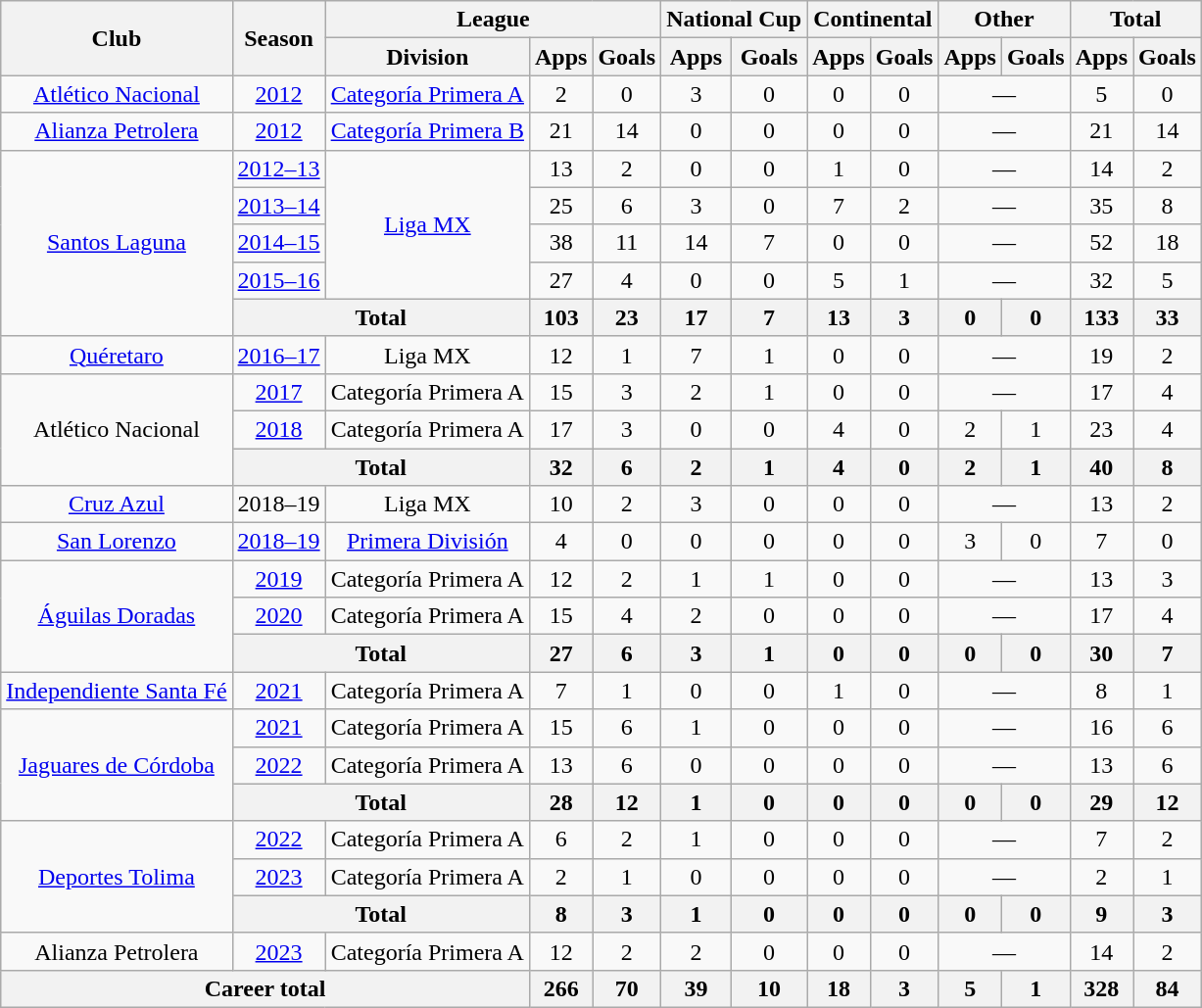<table class="wikitable" style="text-align:center">
<tr>
<th rowspan="2">Club</th>
<th rowspan="2">Season</th>
<th colspan="3">League</th>
<th colspan="2">National Cup</th>
<th colspan="2">Continental</th>
<th colspan="2">Other</th>
<th colspan="2">Total</th>
</tr>
<tr>
<th>Division</th>
<th>Apps</th>
<th>Goals</th>
<th>Apps</th>
<th>Goals</th>
<th>Apps</th>
<th>Goals</th>
<th>Apps</th>
<th>Goals</th>
<th>Apps</th>
<th>Goals</th>
</tr>
<tr>
<td><a href='#'>Atlético Nacional</a></td>
<td><a href='#'>2012</a></td>
<td><a href='#'>Categoría Primera A</a></td>
<td>2</td>
<td>0</td>
<td>3</td>
<td>0</td>
<td>0</td>
<td>0</td>
<td colspan="2">—</td>
<td>5</td>
<td>0</td>
</tr>
<tr>
<td><a href='#'>Alianza Petrolera</a></td>
<td><a href='#'>2012</a></td>
<td><a href='#'>Categoría Primera B</a></td>
<td>21</td>
<td>14</td>
<td>0</td>
<td>0</td>
<td>0</td>
<td>0</td>
<td colspan="2">—</td>
<td>21</td>
<td>14</td>
</tr>
<tr>
<td rowspan="5"><a href='#'>Santos Laguna</a></td>
<td><a href='#'>2012–13</a></td>
<td rowspan="4"><a href='#'>Liga MX</a></td>
<td>13</td>
<td>2</td>
<td>0</td>
<td>0</td>
<td>1</td>
<td>0</td>
<td colspan="2">—</td>
<td>14</td>
<td>2</td>
</tr>
<tr>
<td><a href='#'>2013–14</a></td>
<td>25</td>
<td>6</td>
<td>3</td>
<td>0</td>
<td>7</td>
<td>2</td>
<td colspan="2">—</td>
<td>35</td>
<td>8</td>
</tr>
<tr>
<td><a href='#'>2014–15</a></td>
<td>38</td>
<td>11</td>
<td>14</td>
<td>7</td>
<td>0</td>
<td>0</td>
<td colspan="2">—</td>
<td>52</td>
<td>18</td>
</tr>
<tr>
<td><a href='#'>2015–16</a></td>
<td>27</td>
<td>4</td>
<td>0</td>
<td>0</td>
<td>5</td>
<td>1</td>
<td colspan="2">—</td>
<td>32</td>
<td>5</td>
</tr>
<tr>
<th colspan="2">Total</th>
<th>103</th>
<th>23</th>
<th>17</th>
<th>7</th>
<th>13</th>
<th>3</th>
<th>0</th>
<th>0</th>
<th>133</th>
<th>33</th>
</tr>
<tr>
<td><a href='#'>Quéretaro</a></td>
<td><a href='#'>2016–17</a></td>
<td>Liga MX</td>
<td>12</td>
<td>1</td>
<td>7</td>
<td>1</td>
<td>0</td>
<td>0</td>
<td colspan="2">—</td>
<td>19</td>
<td>2</td>
</tr>
<tr>
<td rowspan="3">Atlético Nacional</td>
<td><a href='#'>2017</a></td>
<td>Categoría Primera A</td>
<td>15</td>
<td>3</td>
<td>2</td>
<td>1</td>
<td>0</td>
<td>0</td>
<td colspan="2">—</td>
<td>17</td>
<td>4</td>
</tr>
<tr>
<td><a href='#'>2018</a></td>
<td>Categoría Primera A</td>
<td>17</td>
<td>3</td>
<td>0</td>
<td>0</td>
<td>4</td>
<td>0</td>
<td>2</td>
<td>1</td>
<td>23</td>
<td>4</td>
</tr>
<tr>
<th colspan="2">Total</th>
<th>32</th>
<th>6</th>
<th>2</th>
<th>1</th>
<th>4</th>
<th>0</th>
<th>2</th>
<th>1</th>
<th>40</th>
<th>8</th>
</tr>
<tr>
<td><a href='#'>Cruz Azul</a></td>
<td>2018–19</td>
<td>Liga MX</td>
<td>10</td>
<td>2</td>
<td>3</td>
<td>0</td>
<td>0</td>
<td>0</td>
<td colspan="2">—</td>
<td>13</td>
<td>2</td>
</tr>
<tr>
<td><a href='#'>San Lorenzo</a></td>
<td><a href='#'>2018–19</a></td>
<td><a href='#'>Primera División</a></td>
<td>4</td>
<td>0</td>
<td>0</td>
<td>0</td>
<td>0</td>
<td>0</td>
<td>3</td>
<td>0</td>
<td>7</td>
<td>0</td>
</tr>
<tr>
<td rowspan="3"><a href='#'>Águilas Doradas</a></td>
<td><a href='#'>2019</a></td>
<td>Categoría Primera A</td>
<td>12</td>
<td>2</td>
<td>1</td>
<td>1</td>
<td>0</td>
<td>0</td>
<td colspan="2">—</td>
<td>13</td>
<td>3</td>
</tr>
<tr>
<td><a href='#'>2020</a></td>
<td>Categoría Primera A</td>
<td>15</td>
<td>4</td>
<td>2</td>
<td>0</td>
<td>0</td>
<td>0</td>
<td colspan="2">—</td>
<td>17</td>
<td>4</td>
</tr>
<tr>
<th colspan="2">Total</th>
<th>27</th>
<th>6</th>
<th>3</th>
<th>1</th>
<th>0</th>
<th>0</th>
<th>0</th>
<th>0</th>
<th>30</th>
<th>7</th>
</tr>
<tr>
<td><a href='#'>Independiente Santa Fé</a></td>
<td><a href='#'>2021</a></td>
<td>Categoría Primera A</td>
<td>7</td>
<td>1</td>
<td>0</td>
<td>0</td>
<td>1</td>
<td>0</td>
<td colspan="2">—</td>
<td>8</td>
<td>1</td>
</tr>
<tr>
<td rowspan="3"><a href='#'>Jaguares de Córdoba</a></td>
<td><a href='#'>2021</a></td>
<td>Categoría Primera A</td>
<td>15</td>
<td>6</td>
<td>1</td>
<td>0</td>
<td>0</td>
<td>0</td>
<td colspan="2">—</td>
<td>16</td>
<td>6</td>
</tr>
<tr>
<td><a href='#'>2022</a></td>
<td>Categoría Primera A</td>
<td>13</td>
<td>6</td>
<td>0</td>
<td>0</td>
<td>0</td>
<td>0</td>
<td colspan="2">—</td>
<td>13</td>
<td>6</td>
</tr>
<tr>
<th colspan="2">Total</th>
<th>28</th>
<th>12</th>
<th>1</th>
<th>0</th>
<th>0</th>
<th>0</th>
<th>0</th>
<th>0</th>
<th>29</th>
<th>12</th>
</tr>
<tr>
<td rowspan="3"><a href='#'>Deportes Tolima</a></td>
<td><a href='#'>2022</a></td>
<td>Categoría Primera A</td>
<td>6</td>
<td>2</td>
<td>1</td>
<td>0</td>
<td>0</td>
<td>0</td>
<td colspan="2">—</td>
<td>7</td>
<td>2</td>
</tr>
<tr>
<td><a href='#'>2023</a></td>
<td>Categoría Primera A</td>
<td>2</td>
<td>1</td>
<td>0</td>
<td>0</td>
<td>0</td>
<td>0</td>
<td colspan="2">—</td>
<td>2</td>
<td>1</td>
</tr>
<tr>
<th colspan="2">Total</th>
<th>8</th>
<th>3</th>
<th>1</th>
<th>0</th>
<th>0</th>
<th>0</th>
<th>0</th>
<th>0</th>
<th>9</th>
<th>3</th>
</tr>
<tr>
<td>Alianza Petrolera</td>
<td><a href='#'>2023</a></td>
<td>Categoría Primera A</td>
<td>12</td>
<td>2</td>
<td>2</td>
<td>0</td>
<td>0</td>
<td>0</td>
<td colspan="2">—</td>
<td>14</td>
<td>2</td>
</tr>
<tr>
<th colspan="3">Career total</th>
<th>266</th>
<th>70</th>
<th>39</th>
<th>10</th>
<th>18</th>
<th>3</th>
<th>5</th>
<th>1</th>
<th>328</th>
<th>84</th>
</tr>
</table>
